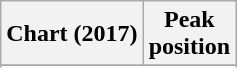<table class="wikitable sortable plainrowheaders" style="text-align:center">
<tr>
<th scope="col">Chart (2017)</th>
<th scope="col">Peak<br>position</th>
</tr>
<tr>
</tr>
<tr>
</tr>
</table>
